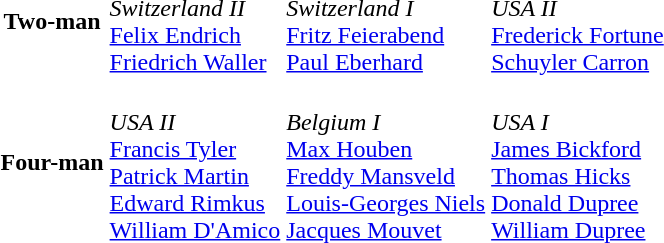<table>
<tr>
<th scope="row">Two-man<br></th>
<td><br><em>Switzerland II</em><br><a href='#'>Felix Endrich</a><br><a href='#'>Friedrich Waller</a></td>
<td><br><em>Switzerland I</em><br><a href='#'>Fritz Feierabend</a><br><a href='#'>Paul Eberhard</a></td>
<td><br><em>USA II</em><br><a href='#'>Frederick Fortune</a><br><a href='#'>Schuyler Carron</a></td>
</tr>
<tr>
<th scope="row">Four-man<br></th>
<td><br><em>USA II</em><br><a href='#'>Francis Tyler</a><br><a href='#'>Patrick Martin</a><br><a href='#'>Edward Rimkus</a><br><a href='#'>William D'Amico</a></td>
<td><br><em>Belgium I</em><br><a href='#'>Max Houben</a><br><a href='#'>Freddy Mansveld</a><br><a href='#'>Louis-Georges Niels</a><br><a href='#'>Jacques Mouvet</a></td>
<td><br><em>USA I</em><br><a href='#'>James Bickford</a><br><a href='#'>Thomas Hicks</a><br><a href='#'>Donald Dupree</a><br><a href='#'>William Dupree</a></td>
</tr>
</table>
